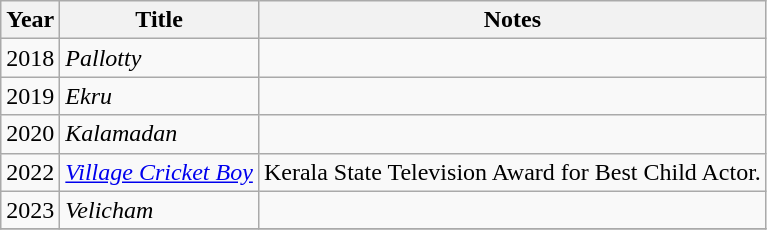<table class="wikitable sortable">
<tr>
<th>Year</th>
<th>Title</th>
<th class="unsortable">Notes</th>
</tr>
<tr>
<td>2018</td>
<td><em>Pallotty</em></td>
<td></td>
</tr>
<tr>
<td>2019</td>
<td><em>Ekru</em></td>
<td></td>
</tr>
<tr>
<td>2020</td>
<td><em>Kalamadan</em></td>
<td></td>
</tr>
<tr>
<td>2022</td>
<td><em><a href='#'>Village Cricket Boy</a></em></td>
<td>Kerala State Television Award for Best Child Actor.</td>
</tr>
<tr>
<td>2023</td>
<td><em>Velicham</em></td>
<td></td>
</tr>
<tr>
</tr>
</table>
